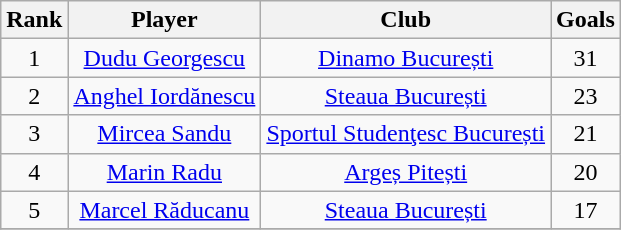<table class="wikitable sortable" style="text-align:center">
<tr>
<th>Rank</th>
<th>Player</th>
<th>Club</th>
<th>Goals</th>
</tr>
<tr>
<td rowspan=1 align=center>1</td>
<td><a href='#'>Dudu Georgescu</a></td>
<td><a href='#'>Dinamo București</a></td>
<td rowspan=1 align=center>31</td>
</tr>
<tr>
<td rowspan=1 align=center>2</td>
<td><a href='#'>Anghel Iordănescu</a></td>
<td><a href='#'>Steaua București</a></td>
<td rowspan=1 align=center>23</td>
</tr>
<tr>
<td rowspan=1 align=center>3</td>
<td><a href='#'>Mircea Sandu</a></td>
<td><a href='#'>Sportul Studenţesc București</a></td>
<td rowspan=1 align=center>21</td>
</tr>
<tr>
<td rowspan=1 align=center>4</td>
<td><a href='#'>Marin Radu</a></td>
<td><a href='#'>Argeș Pitești</a></td>
<td rowspan=1 align=center>20</td>
</tr>
<tr>
<td rowspan=1 align=center>5</td>
<td><a href='#'>Marcel Răducanu</a></td>
<td><a href='#'>Steaua București</a></td>
<td rowspan=1 align=center>17</td>
</tr>
<tr>
</tr>
</table>
